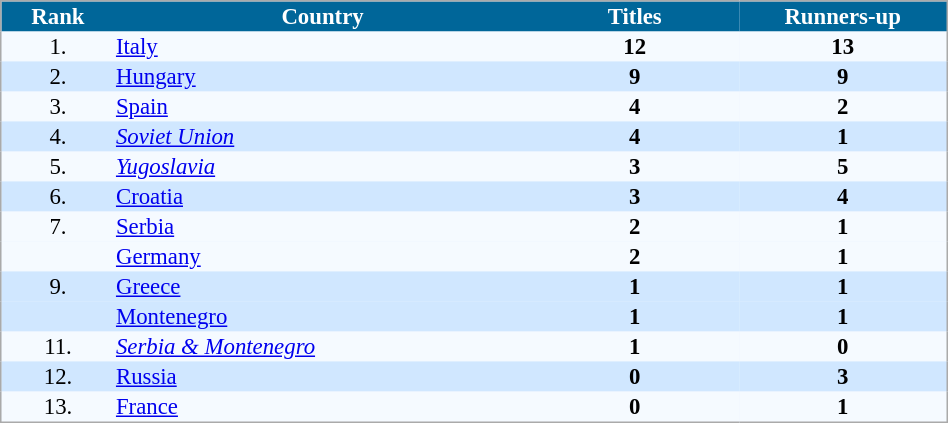<table cellspacing="0" style="background: #EBF5FF; border: 1px #aaa solid; border-collapse: collapse; font-size: 95%;" width=50%>
<tr bgcolor=#006699 style="color:white;">
<th width=5%>Rank</th>
<th width=20%>Country</th>
<th width=10%>Titles</th>
<th width=10%>Runners-up</th>
</tr>
<tr bgcolor=#F5FAFF>
<td align=center>1.</td>
<td> <a href='#'>Italy</a></td>
<td align=center><strong>12</strong></td>
<td align=center><strong>13</strong></td>
</tr>
<tr bgcolor=#D0E7FF>
<td align=center>2.</td>
<td> <a href='#'>Hungary</a></td>
<td align=center><strong>9</strong></td>
<td align=center><strong>9</strong></td>
</tr>
<tr bgcolor=F5FAFF>
<td align=center>3.</td>
<td> <a href='#'>Spain</a></td>
<td align=center><strong>4</strong></td>
<td align=center><strong>2</strong></td>
</tr>
<tr bgcolor=#D0E7FF>
<td align=center>4.</td>
<td> <em><a href='#'>Soviet Union</a></em></td>
<td align=center><strong>4</strong></td>
<td align=center><strong>1</strong></td>
</tr>
<tr bgcolor=F5FAFF>
<td align=center>5.</td>
<td> <em><a href='#'>Yugoslavia</a></em></td>
<td align=center><strong>3</strong></td>
<td align=center><strong>5</strong></td>
</tr>
<tr bgcolor=#D0E7FF>
<td align=center>6.</td>
<td> <a href='#'>Croatia</a></td>
<td align=center><strong>3</strong></td>
<td align=center><strong>4</strong></td>
</tr>
<tr bgcolor=F5FAFF>
<td align=center>7.</td>
<td> <a href='#'>Serbia</a></td>
<td align=center><strong>2</strong></td>
<td align=center><strong>1</strong></td>
</tr>
<tr bgcolor=F5FAFF>
<td align=center></td>
<td> <a href='#'>Germany</a></td>
<td align=center><strong>2</strong></td>
<td align=center><strong>1</strong></td>
</tr>
<tr bgcolor=#D0E7FF>
<td align=center>9.</td>
<td> <a href='#'>Greece</a></td>
<td align=center><strong>1</strong></td>
<td align=center><strong>1</strong></td>
</tr>
<tr bgcolor=#D0E7FF>
<td align=center></td>
<td> <a href='#'>Montenegro</a></td>
<td align=center><strong>1</strong></td>
<td align=center><strong>1</strong></td>
</tr>
<tr bgcolor=F5FAFF>
<td align=center>11.</td>
<td> <em><a href='#'>Serbia & Montenegro</a></em></td>
<td align=center><strong>1</strong></td>
<td align=center><strong>0</strong></td>
</tr>
<tr bgcolor=#D0E7FF>
<td align=center>12.</td>
<td> <a href='#'>Russia</a></td>
<td align=center><strong>0</strong></td>
<td align=center><strong>3</strong></td>
</tr>
<tr bgcolor=F5FAFF>
<td align=center>13.</td>
<td> <a href='#'>France</a></td>
<td align=center><strong>0</strong></td>
<td align=center><strong>1</strong></td>
</tr>
</table>
